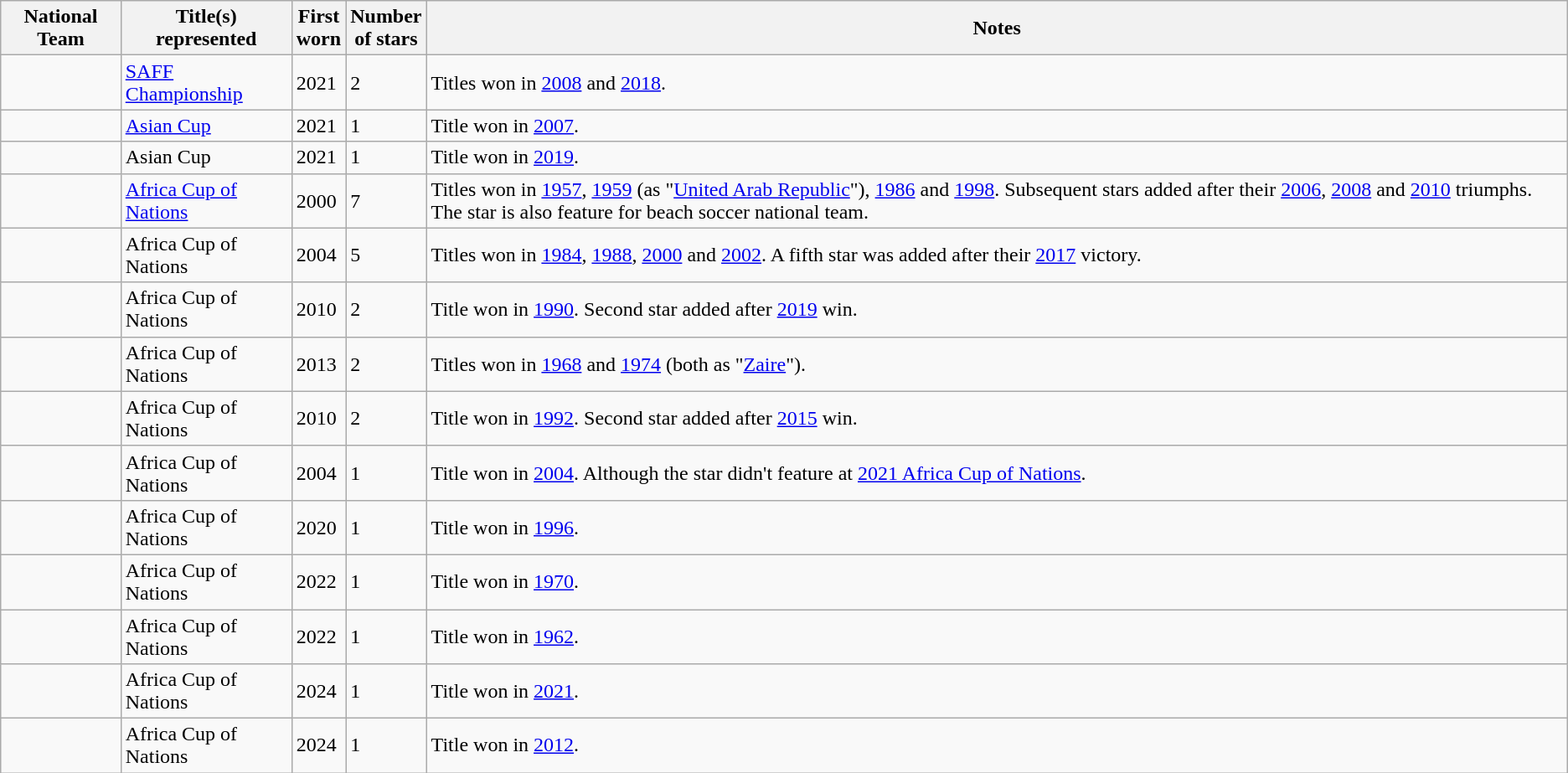<table class="wikitable sortable">
<tr>
<th>National Team</th>
<th>Title(s)<br>represented</th>
<th>First<br>worn</th>
<th>Number<br>of stars</th>
<th class="unsortable">Notes</th>
</tr>
<tr ->
<td></td>
<td><a href='#'>SAFF Championship</a></td>
<td>2021</td>
<td>2</td>
<td>Titles won in <a href='#'>2008</a> and <a href='#'>2018</a>.</td>
</tr>
<tr ->
<td></td>
<td><a href='#'>Asian Cup</a></td>
<td>2021</td>
<td>1</td>
<td>Title won in <a href='#'>2007</a>.</td>
</tr>
<tr ->
<td></td>
<td>Asian Cup</td>
<td>2021</td>
<td>1</td>
<td>Title won in <a href='#'>2019</a>.</td>
</tr>
<tr ->
<td></td>
<td><a href='#'>Africa Cup of Nations</a></td>
<td>2000</td>
<td>7</td>
<td>Titles won in <a href='#'>1957</a>, <a href='#'>1959</a> (as "<a href='#'>United Arab Republic</a>"), <a href='#'>1986</a> and <a href='#'>1998</a>. Subsequent stars added after their <a href='#'>2006</a>, <a href='#'>2008</a> and <a href='#'>2010</a> triumphs. The star is also feature for beach soccer national team.</td>
</tr>
<tr ->
<td></td>
<td>Africa Cup of Nations</td>
<td>2004</td>
<td>5</td>
<td>Titles won in <a href='#'>1984</a>, <a href='#'>1988</a>, <a href='#'>2000</a> and <a href='#'>2002</a>. A fifth star was added after their <a href='#'>2017</a> victory.</td>
</tr>
<tr ->
<td></td>
<td>Africa Cup of Nations</td>
<td>2010</td>
<td>2</td>
<td>Title won in <a href='#'>1990</a>. Second star added after <a href='#'>2019</a> win.</td>
</tr>
<tr ->
<td></td>
<td>Africa Cup of Nations</td>
<td>2013</td>
<td>2</td>
<td>Titles won in <a href='#'>1968</a> and <a href='#'>1974</a> (both as "<a href='#'>Zaire</a>").</td>
</tr>
<tr ->
<td></td>
<td>Africa Cup of Nations</td>
<td>2010</td>
<td>2</td>
<td>Title won in <a href='#'>1992</a>. Second star added after <a href='#'>2015</a> win.</td>
</tr>
<tr ->
<td></td>
<td>Africa Cup of Nations</td>
<td>2004</td>
<td>1</td>
<td>Title won in <a href='#'>2004</a>. Although the star didn't feature at <a href='#'>2021 Africa Cup of Nations</a>.</td>
</tr>
<tr ->
<td></td>
<td>Africa Cup of Nations</td>
<td>2020</td>
<td>1</td>
<td>Title won in <a href='#'>1996</a>.</td>
</tr>
<tr ->
<td></td>
<td>Africa Cup of Nations</td>
<td>2022</td>
<td>1</td>
<td>Title won in <a href='#'>1970</a>.</td>
</tr>
<tr ->
<td></td>
<td>Africa Cup of Nations</td>
<td>2022</td>
<td>1</td>
<td>Title won in <a href='#'>1962</a>.</td>
</tr>
<tr ->
<td></td>
<td>Africa Cup of Nations</td>
<td>2024</td>
<td>1</td>
<td>Title won in <a href='#'>2021</a>.</td>
</tr>
<tr ->
<td></td>
<td>Africa Cup of Nations</td>
<td>2024</td>
<td>1</td>
<td>Title won in <a href='#'>2012</a>.</td>
</tr>
</table>
